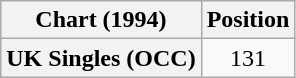<table class="wikitable plainrowheaders" style="text-align:center">
<tr>
<th scope="col">Chart (1994)</th>
<th scope="col">Position</th>
</tr>
<tr>
<th scope="row">UK Singles (OCC)</th>
<td>131</td>
</tr>
</table>
